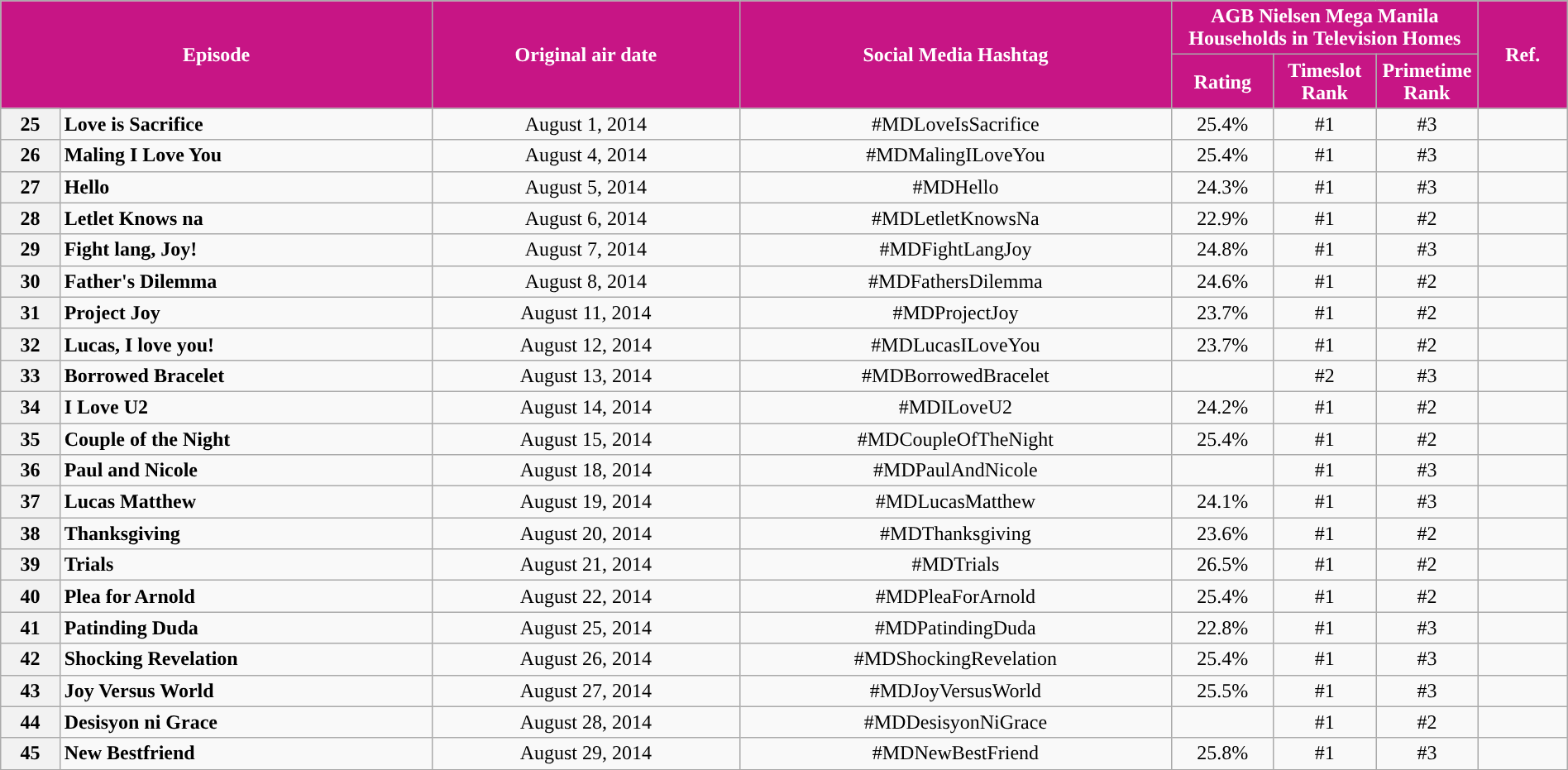<table class="wikitable" style="text-align:center; font-size:100%; line-height:18px;"  width="100%">
<tr>
<th colspan="2" rowspan="2" style="background-color:#C71585; color:#ffffff;">Episode</th>
<th style="background:#C71585; color:white" rowspan="2">Original air date</th>
<th style="background:#C71585; color:white" rowspan="2">Social Media Hashtag</th>
<th style="background-color:#C71585; color:#ffffff;" colspan="3">AGB Nielsen Mega Manila Households in Television Homes</th>
<th rowspan="2" style="background:#C71585; color:white">Ref.</th>
</tr>
<tr style="text-align: center style=">
<th style="background-color:#C71585; width:75px; color:#ffffff;">Rating</th>
<th style="background-color:#C71585; width:75px; color:#ffffff;">Timeslot Rank</th>
<th style="background-color:#C71585; width:75px; color:#ffffff;">Primetime Rank</th>
</tr>
<tr>
<th>25</th>
<td style="text-align: left;"><strong>Love is Sacrifice</strong></td>
<td>August 1, 2014</td>
<td>#MDLoveIsSacrifice</td>
<td>25.4%</td>
<td>#1</td>
<td>#3</td>
<td></td>
</tr>
<tr>
<th>26</th>
<td style="text-align: left;"><strong>Maling I Love You</strong></td>
<td>August 4, 2014</td>
<td>#MDMalingILoveYou</td>
<td>25.4%</td>
<td>#1</td>
<td>#3</td>
<td></td>
</tr>
<tr>
<th>27</th>
<td style="text-align: left;"><strong>Hello</strong></td>
<td>August 5, 2014</td>
<td>#MDHello</td>
<td>24.3%</td>
<td>#1</td>
<td>#3</td>
<td></td>
</tr>
<tr>
<th>28</th>
<td style="text-align: left;"><strong>Letlet Knows na</strong></td>
<td>August 6, 2014</td>
<td>#MDLetletKnowsNa</td>
<td>22.9%</td>
<td>#1</td>
<td>#2</td>
<td></td>
</tr>
<tr>
<th>29</th>
<td style="text-align: left;"><strong>Fight lang, Joy!</strong></td>
<td>August 7, 2014</td>
<td>#MDFightLangJoy</td>
<td>24.8%</td>
<td>#1</td>
<td>#3</td>
<td></td>
</tr>
<tr>
<th>30</th>
<td style="text-align: left;"><strong>Father's Dilemma</strong></td>
<td>August 8, 2014</td>
<td>#MDFathersDilemma</td>
<td>24.6%</td>
<td>#1</td>
<td>#2</td>
<td></td>
</tr>
<tr>
<th>31</th>
<td style="text-align: left;"><strong>Project Joy</strong></td>
<td>August 11, 2014</td>
<td>#MDProjectJoy</td>
<td>23.7%</td>
<td>#1</td>
<td>#2</td>
<td></td>
</tr>
<tr>
<th>32</th>
<td style="text-align: left;"><strong>Lucas, I love you!</strong></td>
<td>August 12, 2014</td>
<td>#MDLucasILoveYou</td>
<td>23.7%</td>
<td>#1</td>
<td>#2</td>
<td></td>
</tr>
<tr>
<th>33</th>
<td style="text-align: left;"><strong>Borrowed Bracelet</strong></td>
<td>August 13, 2014</td>
<td>#MDBorrowedBracelet</td>
<td></td>
<td>#2</td>
<td>#3</td>
<td></td>
</tr>
<tr>
<th>34</th>
<td style="text-align: left;"><strong>I Love U2</strong></td>
<td>August 14, 2014</td>
<td>#MDILoveU2</td>
<td>24.2%</td>
<td>#1</td>
<td>#2</td>
<td></td>
</tr>
<tr>
<th>35</th>
<td style="text-align: left;"><strong>Couple of the Night</strong></td>
<td>August 15, 2014</td>
<td>#MDCoupleOfTheNight</td>
<td>25.4%</td>
<td>#1</td>
<td>#2</td>
<td></td>
</tr>
<tr>
<th>36</th>
<td style="text-align: left;"><strong>Paul and Nicole</strong></td>
<td>August 18, 2014</td>
<td>#MDPaulAndNicole</td>
<td></td>
<td>#1</td>
<td>#3</td>
<td></td>
</tr>
<tr>
<th>37</th>
<td style="text-align: left;"><strong>Lucas Matthew</strong></td>
<td>August 19, 2014</td>
<td>#MDLucasMatthew</td>
<td>24.1%</td>
<td>#1</td>
<td>#3</td>
<td></td>
</tr>
<tr>
<th>38</th>
<td style="text-align: left;"><strong>Thanksgiving</strong></td>
<td>August 20, 2014</td>
<td>#MDThanksgiving</td>
<td>23.6%</td>
<td>#1</td>
<td>#2</td>
<td></td>
</tr>
<tr>
<th>39</th>
<td style="text-align: left;"><strong>Trials</strong></td>
<td>August 21, 2014</td>
<td>#MDTrials</td>
<td>26.5%</td>
<td>#1</td>
<td>#2</td>
<td></td>
</tr>
<tr>
<th>40</th>
<td style="text-align: left;"><strong>Plea for Arnold</strong></td>
<td>August 22, 2014</td>
<td>#MDPleaForArnold</td>
<td>25.4%</td>
<td>#1</td>
<td>#2</td>
<td></td>
</tr>
<tr>
<th>41</th>
<td style="text-align: left;"><strong>Patinding Duda</strong></td>
<td>August 25, 2014</td>
<td>#MDPatindingDuda</td>
<td>22.8%</td>
<td>#1</td>
<td>#3</td>
<td></td>
</tr>
<tr>
<th>42</th>
<td style="text-align: left;"><strong>Shocking Revelation</strong></td>
<td>August 26, 2014</td>
<td>#MDShockingRevelation</td>
<td>25.4%</td>
<td>#1</td>
<td>#3</td>
<td></td>
</tr>
<tr>
<th>43</th>
<td style="text-align: left;"><strong>Joy Versus World</strong></td>
<td>August 27, 2014</td>
<td>#MDJoyVersusWorld</td>
<td>25.5%</td>
<td>#1</td>
<td>#3</td>
<td></td>
</tr>
<tr>
<th>44</th>
<td style="text-align: left;"><strong>Desisyon ni Grace</strong></td>
<td>August 28, 2014</td>
<td>#MDDesisyonNiGrace</td>
<td></td>
<td>#1</td>
<td>#2</td>
<td></td>
</tr>
<tr>
<th>45</th>
<td style="text-align: left;"><strong>New Bestfriend</strong></td>
<td>August 29, 2014</td>
<td>#MDNewBestFriend</td>
<td>25.8%</td>
<td>#1</td>
<td>#3</td>
<td></td>
</tr>
<tr>
</tr>
</table>
